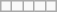<table class="wikitable" style="margin-left:30px">
<tr>
<td></td>
<td></td>
<td></td>
<td></td>
<td></td>
</tr>
</table>
